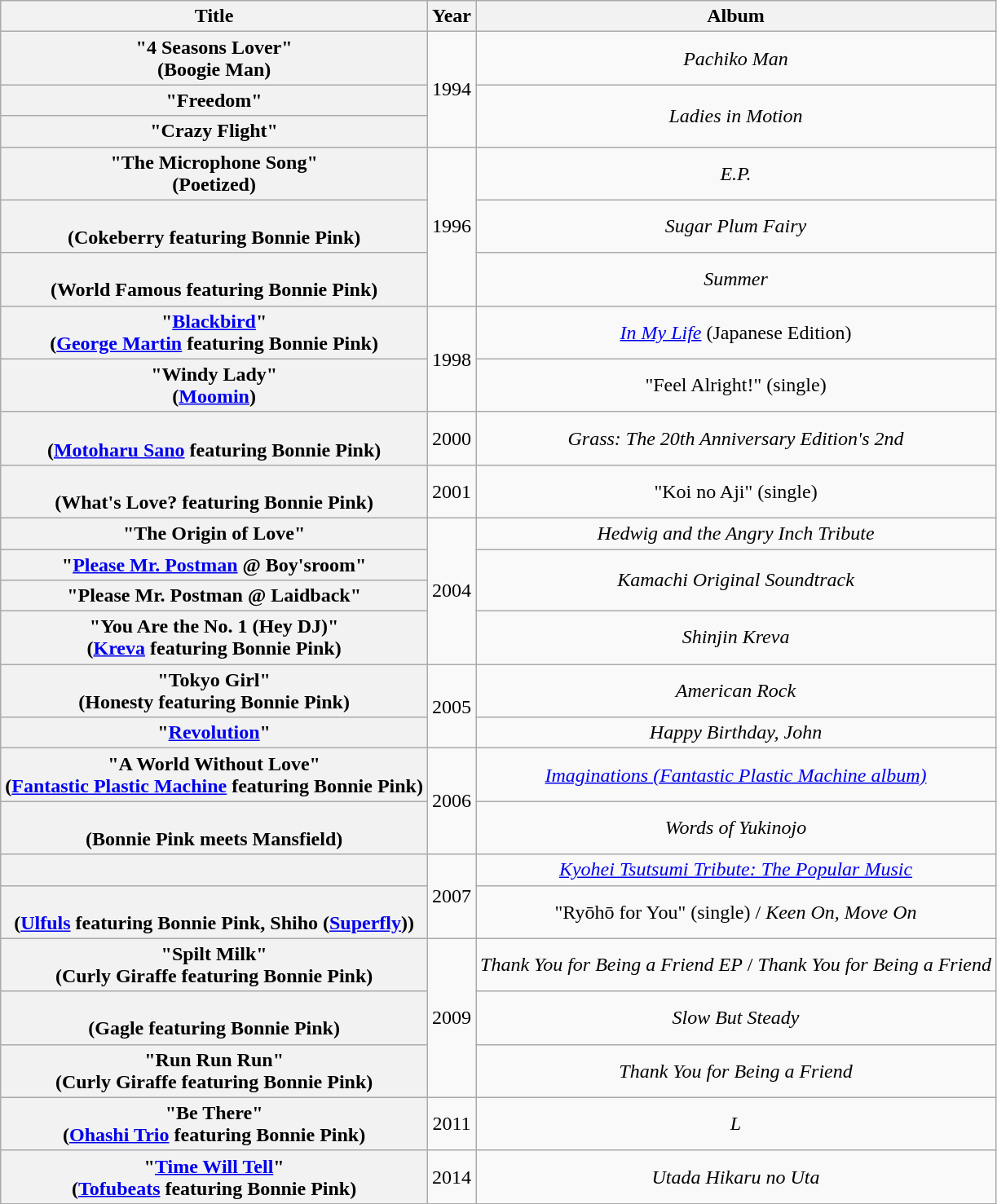<table class="wikitable plainrowheaders" style="text-align:center;">
<tr>
<th scope="col">Title</th>
<th scope="col">Year</th>
<th scope="col">Album</th>
</tr>
<tr>
<th scope="row">"4 Seasons Lover"<br><span>(Boogie Man)</span></th>
<td rowspan="3">1994</td>
<td><em>Pachiko Man</em></td>
</tr>
<tr>
<th scope="row">"Freedom"</th>
<td rowspan="2"><em>Ladies in Motion</em></td>
</tr>
<tr>
<th scope="row">"Crazy Flight"</th>
</tr>
<tr>
<th scope="row">"The Microphone Song"<br><span>(Poetized)</span></th>
<td rowspan="3">1996</td>
<td><em>E.P.</em></td>
</tr>
<tr>
<th scope="row"><br><span>(Cokeberry featuring Bonnie Pink)</span></th>
<td><em>Sugar Plum Fairy</em></td>
</tr>
<tr>
<th scope="row"><br><span>(World Famous featuring Bonnie Pink)</span></th>
<td><em>Summer</em></td>
</tr>
<tr>
<th scope="row">"<a href='#'>Blackbird</a>"<br><span>(<a href='#'>George Martin</a> featuring Bonnie Pink)</span></th>
<td rowspan="2">1998</td>
<td><em><a href='#'>In My Life</a></em> <span>(Japanese Edition)</span></td>
</tr>
<tr>
<th scope="row">"Windy Lady"<br><span>(<a href='#'>Moomin</a>)</span></th>
<td>"Feel Alright!" <span>(single)</span></td>
</tr>
<tr>
<th scope="row"><br><span>(<a href='#'>Motoharu Sano</a> featuring Bonnie Pink)</span></th>
<td>2000</td>
<td><em>Grass: The 20th Anniversary Edition's 2nd</em></td>
</tr>
<tr>
<th scope="row"><br><span>(What's Love? featuring Bonnie Pink)</span></th>
<td>2001</td>
<td>"Koi no Aji" <span>(single)</span></td>
</tr>
<tr>
<th scope="row">"The Origin of Love"</th>
<td rowspan="4">2004</td>
<td><em>Hedwig and the Angry Inch Tribute</em></td>
</tr>
<tr>
<th scope="row">"<a href='#'>Please Mr. Postman</a> @ Boy'sroom"</th>
<td rowspan="2"><em>Kamachi Original Soundtrack</em></td>
</tr>
<tr>
<th scope="row">"Please Mr. Postman @ Laidback"</th>
</tr>
<tr>
<th scope="row">"You Are the No. 1 (Hey DJ)"<br><span>(<a href='#'>Kreva</a> featuring Bonnie Pink)</span></th>
<td><em>Shinjin Kreva</em></td>
</tr>
<tr>
<th scope="row">"Tokyo Girl"<br><span>(Honesty featuring Bonnie Pink)</span></th>
<td rowspan="2">2005</td>
<td><em>American Rock</em></td>
</tr>
<tr>
<th scope="row">"<a href='#'>Revolution</a>"</th>
<td><em>Happy Birthday, John</em></td>
</tr>
<tr>
<th scope="row">"A World Without Love"<br><span>(<a href='#'>Fantastic Plastic Machine</a> featuring Bonnie Pink)</span></th>
<td rowspan="2">2006</td>
<td><em><a href='#'>Imaginations (Fantastic Plastic Machine album) </a></em></td>
</tr>
<tr>
<th scope="row"><br><span>(Bonnie Pink meets Mansfield)</span></th>
<td><em>Words of Yukinojo</em></td>
</tr>
<tr>
<th scope="row"></th>
<td rowspan="2">2007</td>
<td><em><a href='#'>Kyohei Tsutsumi Tribute: The Popular Music</a></em></td>
</tr>
<tr>
<th scope="row"><br><span>(<a href='#'>Ulfuls</a> featuring Bonnie Pink, Shiho (<a href='#'>Superfly</a>))</span></th>
<td>"Ryōhō for You" <span>(single)</span> / <em>Keen On, Move On</em></td>
</tr>
<tr>
<th scope="row">"Spilt Milk"<br><span>(Curly Giraffe featuring Bonnie Pink)</span></th>
<td rowspan="3">2009</td>
<td><em>Thank You for Being a Friend EP</em> / <em>Thank You for Being a Friend</em></td>
</tr>
<tr>
<th scope="row"><br><span>(Gagle featuring Bonnie Pink)</span></th>
<td><em>Slow But Steady</em></td>
</tr>
<tr>
<th scope="row">"Run Run Run"<br><span>(Curly Giraffe featuring Bonnie Pink)</span></th>
<td><em>Thank You for Being a Friend</em></td>
</tr>
<tr>
<th scope="row">"Be There"<br><span>(<a href='#'>Ohashi Trio</a> featuring Bonnie Pink)</span></th>
<td>2011</td>
<td><em>L</em></td>
</tr>
<tr>
<th scope="row">"<a href='#'>Time Will Tell</a>"<br><span>(<a href='#'>Tofubeats</a> featuring Bonnie Pink)</span></th>
<td>2014</td>
<td><em>Utada Hikaru no Uta</em></td>
</tr>
</table>
